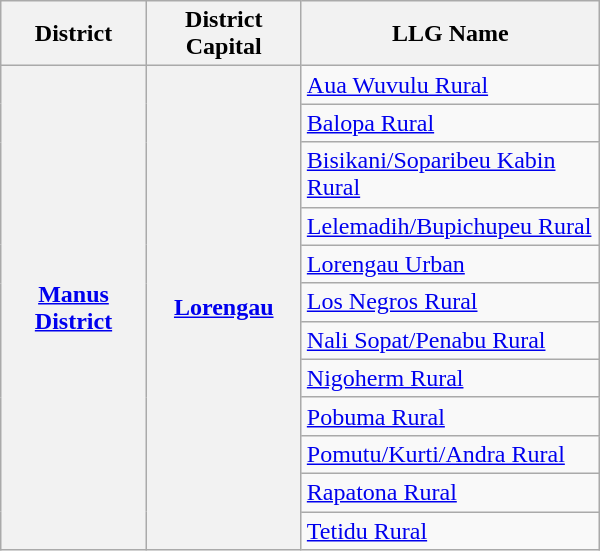<table class="wikitable" style="text-align: left;" width="400">
<tr>
<th>District</th>
<th>District Capital</th>
<th>LLG Name</th>
</tr>
<tr>
<th rowspan="12"><a href='#'>Manus District</a></th>
<th rowspan="12"><a href='#'>Lorengau</a></th>
<td><a href='#'>Aua Wuvulu Rural</a></td>
</tr>
<tr>
<td><a href='#'>Balopa Rural</a></td>
</tr>
<tr>
<td><a href='#'>Bisikani/Soparibeu Kabin Rural</a></td>
</tr>
<tr>
<td><a href='#'>Lelemadih/Bupichupeu Rural</a></td>
</tr>
<tr>
<td><a href='#'>Lorengau Urban</a></td>
</tr>
<tr>
<td><a href='#'>Los Negros Rural</a></td>
</tr>
<tr>
<td><a href='#'>Nali Sopat/Penabu Rural</a></td>
</tr>
<tr>
<td><a href='#'>Nigoherm Rural</a></td>
</tr>
<tr>
<td><a href='#'>Pobuma Rural</a></td>
</tr>
<tr>
<td><a href='#'>Pomutu/Kurti/Andra Rural</a></td>
</tr>
<tr>
<td><a href='#'>Rapatona Rural</a></td>
</tr>
<tr>
<td><a href='#'>Tetidu Rural</a></td>
</tr>
</table>
